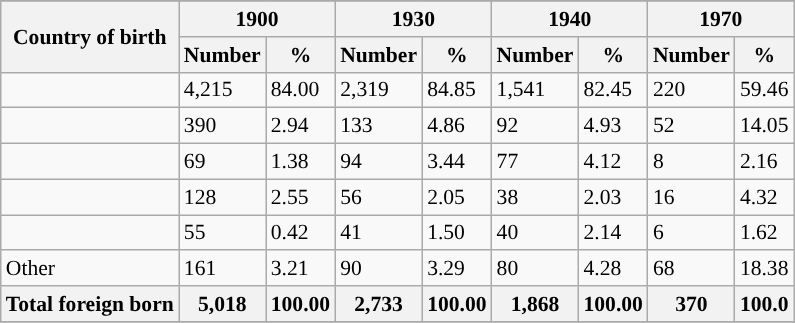<table class="wikitable sortable collapsible left" style="font-size: 90%;">
<tr>
</tr>
<tr>
<th rowspan="3">Country of birth</th>
</tr>
<tr>
<th colspan="2">1900</th>
<th colspan="2">1930</th>
<th colspan="2">1940</th>
<th colspan="2">1970</th>
</tr>
<tr>
<th>Number</th>
<th>%</th>
<th>Number</th>
<th>%</th>
<th>Number</th>
<th>%</th>
<th>Number</th>
<th>%</th>
</tr>
<tr>
<td></td>
<td>4,215</td>
<td>84.00</td>
<td>2,319</td>
<td>84.85</td>
<td>1,541</td>
<td>82.45</td>
<td>220</td>
<td>59.46</td>
</tr>
<tr>
<td></td>
<td>390</td>
<td>2.94</td>
<td>133</td>
<td>4.86</td>
<td>92</td>
<td>4.93</td>
<td>52</td>
<td>14.05</td>
</tr>
<tr>
<td></td>
<td>69</td>
<td>1.38</td>
<td>94</td>
<td>3.44</td>
<td>77</td>
<td>4.12</td>
<td>8</td>
<td>2.16</td>
</tr>
<tr>
<td></td>
<td>128</td>
<td>2.55</td>
<td>56</td>
<td>2.05</td>
<td>38</td>
<td>2.03</td>
<td>16</td>
<td>4.32</td>
</tr>
<tr>
<td></td>
<td>55</td>
<td>0.42</td>
<td>41</td>
<td>1.50</td>
<td>40</td>
<td>2.14</td>
<td>6</td>
<td>1.62</td>
</tr>
<tr>
<td>Other</td>
<td>161</td>
<td>3.21</td>
<td>90</td>
<td>3.29</td>
<td>80</td>
<td>4.28</td>
<td>68</td>
<td>18.38</td>
</tr>
<tr>
<th>Total foreign born</th>
<th>5,018</th>
<th>100.00</th>
<th>2,733</th>
<th>100.00</th>
<th>1,868</th>
<th>100.00</th>
<th>370</th>
<th>100.0</th>
</tr>
<tr>
</tr>
</table>
